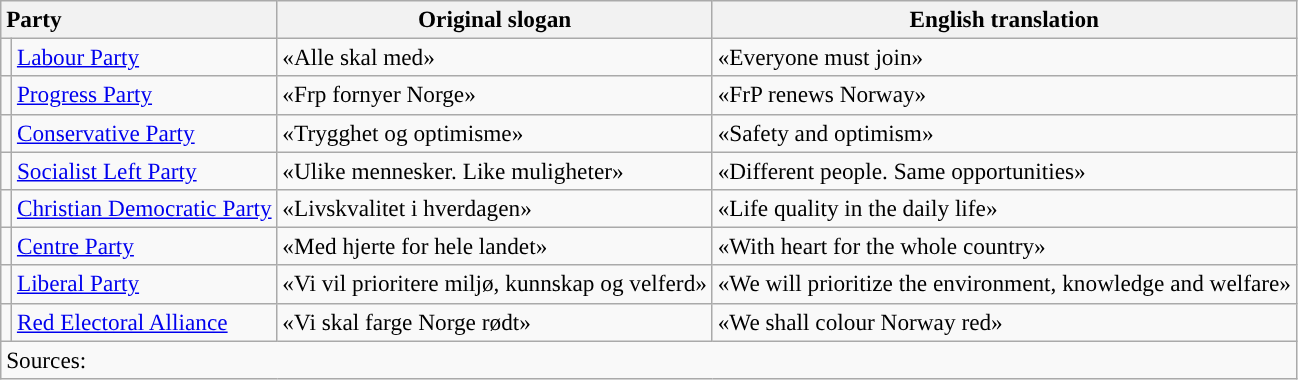<table class="wikitable" style="font-size:97%; text-align:left">
<tr>
<th colspan="2" style="text-align:left;">Party</th>
<th>Original slogan</th>
<th>English translation</th>
</tr>
<tr>
<td style="background:"></td>
<td><a href='#'>Labour Party</a></td>
<td>«Alle skal med»</td>
<td>«Everyone must join»</td>
</tr>
<tr>
<td style="background:"></td>
<td><a href='#'>Progress Party</a></td>
<td>«Frp fornyer Norge»</td>
<td>«FrP renews Norway»</td>
</tr>
<tr>
<td style="background:"></td>
<td><a href='#'>Conservative Party</a></td>
<td>«Trygghet og optimisme»</td>
<td>«Safety and optimism»</td>
</tr>
<tr>
<td style="background:"></td>
<td><a href='#'>Socialist Left Party</a></td>
<td>«Ulike mennesker. Like muligheter»</td>
<td>«Different people. Same opportunities»</td>
</tr>
<tr>
<td style="background:"></td>
<td><a href='#'>Christian Democratic Party</a></td>
<td>«Livskvalitet i hverdagen»</td>
<td>«Life quality in the daily life»</td>
</tr>
<tr>
<td style="background:"></td>
<td><a href='#'>Centre Party</a></td>
<td>«Med hjerte for hele landet»</td>
<td>«With heart for the whole country»</td>
</tr>
<tr>
<td style="background:"></td>
<td><a href='#'>Liberal Party</a></td>
<td>«Vi vil prioritere miljø, kunnskap og velferd»</td>
<td>«We will prioritize the environment, knowledge and welfare»</td>
</tr>
<tr>
<td style="background:"></td>
<td><a href='#'>Red Electoral Alliance</a></td>
<td>«Vi skal farge Norge rødt»</td>
<td>«We shall colour Norway red»</td>
</tr>
<tr>
<td colspan="4">Sources:</td>
</tr>
</table>
